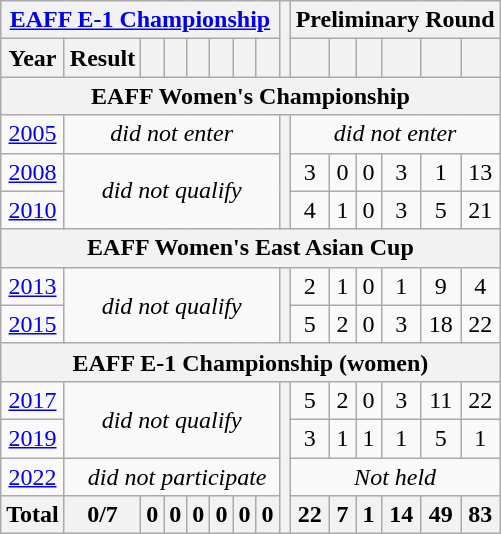<table class="wikitable" style="text-align: center;">
<tr>
<th colspan=8><a href='#'>EAFF E-1 Championship</a></th>
<th rowspan=2></th>
<th colspan=6>Preliminary Round</th>
</tr>
<tr>
<th>Year</th>
<th>Result</th>
<th></th>
<th></th>
<th></th>
<th></th>
<th></th>
<th></th>
<th></th>
<th></th>
<th></th>
<th></th>
<th></th>
<th></th>
</tr>
<tr>
<th colspan="15">EAFF Women's Championship</th>
</tr>
<tr>
<td> <a href='#'>2005</a></td>
<td colspan=7><em>did not enter</em></td>
<th rowspan=3></th>
<td colspan=6><em>did not enter</em></td>
</tr>
<tr>
<td> <a href='#'>2008</a></td>
<td colspan=7 rowspan=2><em>did not qualify</em></td>
<td>3</td>
<td>0</td>
<td>0</td>
<td>3</td>
<td>1</td>
<td>13</td>
</tr>
<tr>
<td> <a href='#'>2010</a></td>
<td>4</td>
<td>1</td>
<td>0</td>
<td>3</td>
<td>5</td>
<td>21</td>
</tr>
<tr>
<th colspan="15">EAFF Women's East Asian Cup</th>
</tr>
<tr>
<td> <a href='#'>2013</a></td>
<td colspan=7 rowspan=2><em>did not qualify</em></td>
<th rowspan=2></th>
<td>2</td>
<td>1</td>
<td>0</td>
<td>1</td>
<td>9</td>
<td>4</td>
</tr>
<tr>
<td> <a href='#'>2015</a></td>
<td>5</td>
<td>2</td>
<td>0</td>
<td>3</td>
<td>18</td>
<td>22</td>
</tr>
<tr>
<th colspan="15">EAFF E-1 Championship (women)</th>
</tr>
<tr>
<td> <a href='#'>2017</a></td>
<td colspan=7 rowspan=2><em>did not qualify</em></td>
<th rowspan=4></th>
<td>5</td>
<td>2</td>
<td>0</td>
<td>3</td>
<td>11</td>
<td>22</td>
</tr>
<tr>
<td> <a href='#'>2019</a></td>
<td>3</td>
<td>1</td>
<td>1</td>
<td>1</td>
<td>5</td>
<td>1</td>
</tr>
<tr>
<td> <a href='#'>2022</a></td>
<td colspan=8><em>did not participate</em></td>
<td colspan=7><em>Not held</em></td>
</tr>
<tr>
<th>Total</th>
<th>0/7</th>
<th>0</th>
<th>0</th>
<th>0</th>
<th>0</th>
<th>0</th>
<th>0</th>
<th>22</th>
<th>7</th>
<th>1</th>
<th>14</th>
<th>49</th>
<th>83</th>
</tr>
</table>
